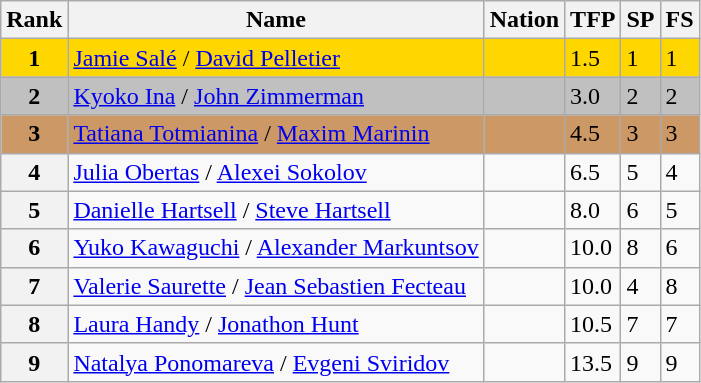<table class="wikitable">
<tr>
<th>Rank</th>
<th>Name</th>
<th>Nation</th>
<th>TFP</th>
<th>SP</th>
<th>FS</th>
</tr>
<tr bgcolor="gold">
<td align="center"><strong>1</strong></td>
<td><a href='#'>Jamie Salé</a> / <a href='#'>David Pelletier</a></td>
<td></td>
<td>1.5</td>
<td>1</td>
<td>1</td>
</tr>
<tr bgcolor="silver">
<td align="center"><strong>2</strong></td>
<td><a href='#'>Kyoko Ina</a> / <a href='#'>John Zimmerman</a></td>
<td></td>
<td>3.0</td>
<td>2</td>
<td>2</td>
</tr>
<tr bgcolor="cc9966">
<td align="center"><strong>3</strong></td>
<td><a href='#'>Tatiana Totmianina</a> / <a href='#'>Maxim Marinin</a></td>
<td></td>
<td>4.5</td>
<td>3</td>
<td>3</td>
</tr>
<tr>
<th>4</th>
<td><a href='#'>Julia Obertas</a> / <a href='#'>Alexei Sokolov</a></td>
<td></td>
<td>6.5</td>
<td>5</td>
<td>4</td>
</tr>
<tr>
<th>5</th>
<td><a href='#'>Danielle Hartsell</a> / <a href='#'>Steve Hartsell</a></td>
<td></td>
<td>8.0</td>
<td>6</td>
<td>5</td>
</tr>
<tr>
<th>6</th>
<td><a href='#'>Yuko Kawaguchi</a> / <a href='#'>Alexander Markuntsov</a></td>
<td></td>
<td>10.0</td>
<td>8</td>
<td>6</td>
</tr>
<tr>
<th>7</th>
<td><a href='#'>Valerie Saurette</a> / <a href='#'>Jean Sebastien Fecteau</a></td>
<td></td>
<td>10.0</td>
<td>4</td>
<td>8</td>
</tr>
<tr>
<th>8</th>
<td><a href='#'>Laura Handy</a> / <a href='#'>Jonathon Hunt</a></td>
<td></td>
<td>10.5</td>
<td>7</td>
<td>7</td>
</tr>
<tr>
<th>9</th>
<td><a href='#'>Natalya Ponomareva</a> / <a href='#'>Evgeni Sviridov</a></td>
<td></td>
<td>13.5</td>
<td>9</td>
<td>9</td>
</tr>
</table>
